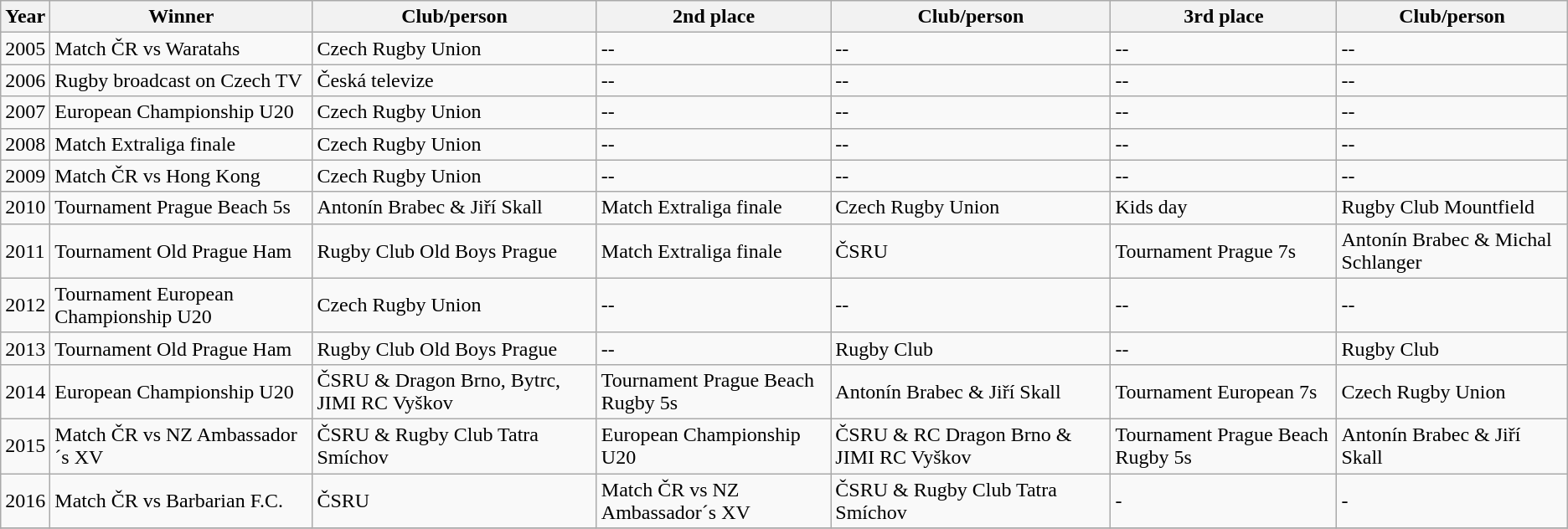<table class="wikitable">
<tr>
<th>Year</th>
<th>Winner</th>
<th>Club/person</th>
<th>2nd place</th>
<th>Club/person</th>
<th>3rd place</th>
<th>Club/person</th>
</tr>
<tr>
<td>2005</td>
<td>Match ČR vs Waratahs</td>
<td>Czech Rugby Union</td>
<td>--</td>
<td>--</td>
<td>--</td>
<td>--</td>
</tr>
<tr>
<td>2006</td>
<td>Rugby broadcast on Czech TV</td>
<td>Česká televize</td>
<td>--</td>
<td>--</td>
<td>--</td>
<td>--</td>
</tr>
<tr>
<td>2007</td>
<td>European Championship U20</td>
<td>Czech Rugby Union</td>
<td>--</td>
<td>--</td>
<td>--</td>
<td>--</td>
</tr>
<tr>
<td>2008</td>
<td>Match Extraliga finale</td>
<td>Czech Rugby Union</td>
<td>--</td>
<td>--</td>
<td>--</td>
<td>--</td>
</tr>
<tr>
<td>2009</td>
<td>Match ČR vs Hong Kong</td>
<td>Czech Rugby Union</td>
<td>--</td>
<td>--</td>
<td>--</td>
<td>--</td>
</tr>
<tr>
<td>2010</td>
<td>Tournament Prague Beach 5s</td>
<td>Antonín Brabec & Jiří Skall</td>
<td>Match Extraliga finale</td>
<td>Czech Rugby Union</td>
<td>Kids day</td>
<td>Rugby Club Mountfield</td>
</tr>
<tr>
<td>2011</td>
<td>Tournament Old Prague Ham</td>
<td>Rugby Club Old Boys Prague</td>
<td>Match Extraliga finale</td>
<td>ČSRU</td>
<td>Tournament Prague 7s</td>
<td>Antonín Brabec & Michal Schlanger</td>
</tr>
<tr>
<td>2012</td>
<td>Tournament European Championship U20</td>
<td>Czech Rugby Union</td>
<td>--</td>
<td>--</td>
<td>--</td>
<td>--</td>
</tr>
<tr>
<td>2013</td>
<td>Tournament Old Prague Ham</td>
<td>Rugby Club Old Boys Prague</td>
<td>--</td>
<td>Rugby Club</td>
<td>--</td>
<td>Rugby Club</td>
</tr>
<tr>
<td>2014</td>
<td>European Championship U20</td>
<td>ČSRU & Dragon Brno, Bytrc, JIMI RC Vyškov</td>
<td>Tournament Prague Beach Rugby 5s</td>
<td>Antonín Brabec & Jiří Skall</td>
<td>Tournament European 7s</td>
<td>Czech Rugby Union</td>
</tr>
<tr>
<td>2015</td>
<td>Match ČR vs NZ Ambassador´s XV</td>
<td>ČSRU & Rugby Club Tatra Smíchov</td>
<td>European Championship U20</td>
<td>ČSRU & RC Dragon Brno & JIMI RC Vyškov</td>
<td>Tournament Prague Beach Rugby 5s</td>
<td>Antonín Brabec & Jiří Skall</td>
</tr>
<tr>
<td>2016</td>
<td>Match ČR vs Barbarian F.C.</td>
<td>ČSRU</td>
<td>Match ČR vs NZ Ambassador´s XV</td>
<td>ČSRU & Rugby Club Tatra Smíchov</td>
<td>-</td>
<td>-</td>
</tr>
<tr>
</tr>
</table>
